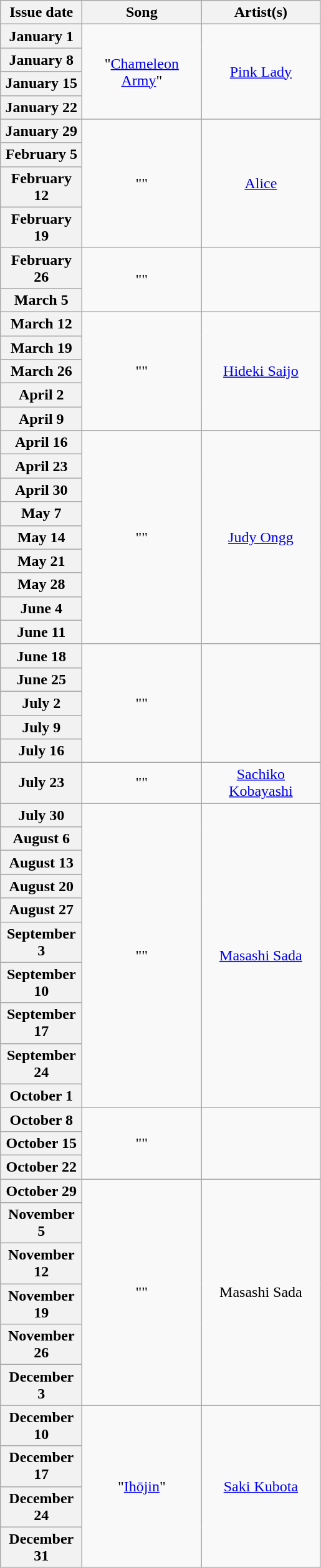<table class="wikitable plainrowheaders" style="text-align: center">
<tr>
<th width="80">Issue date</th>
<th width="120">Song</th>
<th width="120">Artist(s)</th>
</tr>
<tr>
<th scope="row">January 1</th>
<td rowspan="4">"<a href='#'>Chameleon Army</a>"</td>
<td rowspan="4"><a href='#'>Pink Lady</a></td>
</tr>
<tr>
<th scope="row">January 8</th>
</tr>
<tr>
<th scope="row">January 15</th>
</tr>
<tr>
<th scope="row">January 22</th>
</tr>
<tr>
<th scope="row">January 29</th>
<td rowspan="4">""</td>
<td rowspan="4"><a href='#'>Alice</a></td>
</tr>
<tr>
<th scope="row">February 5</th>
</tr>
<tr>
<th scope="row">February 12</th>
</tr>
<tr>
<th scope="row">February 19</th>
</tr>
<tr>
<th scope="row">February 26</th>
<td rowspan="2">""</td>
<td rowspan="2"></td>
</tr>
<tr>
<th scope="row">March 5</th>
</tr>
<tr>
<th scope="row">March 12</th>
<td rowspan="5">""</td>
<td rowspan="5"><a href='#'>Hideki Saijo</a></td>
</tr>
<tr>
<th scope="row">March 19</th>
</tr>
<tr>
<th scope="row">March 26</th>
</tr>
<tr>
<th scope="row">April 2</th>
</tr>
<tr>
<th scope="row">April 9</th>
</tr>
<tr>
<th scope="row">April 16</th>
<td rowspan="9">""</td>
<td rowspan="9"><a href='#'>Judy Ongg</a></td>
</tr>
<tr>
<th scope="row">April 23</th>
</tr>
<tr>
<th scope="row">April 30</th>
</tr>
<tr>
<th scope="row">May 7</th>
</tr>
<tr>
<th scope="row">May 14</th>
</tr>
<tr>
<th scope="row">May 21</th>
</tr>
<tr>
<th scope="row">May 28</th>
</tr>
<tr>
<th scope="row">June 4</th>
</tr>
<tr>
<th scope="row">June 11</th>
</tr>
<tr>
<th scope="row">June 18</th>
<td rowspan="5">""</td>
<td rowspan="5"></td>
</tr>
<tr>
<th scope="row">June 25</th>
</tr>
<tr>
<th scope="row">July 2</th>
</tr>
<tr>
<th scope="row">July 9</th>
</tr>
<tr>
<th scope="row">July 16</th>
</tr>
<tr>
<th scope="row">July 23</th>
<td rowspan="1">""</td>
<td rowspan="1"><a href='#'>Sachiko Kobayashi</a></td>
</tr>
<tr>
<th scope="row">July 30</th>
<td rowspan="10">""</td>
<td rowspan="10"><a href='#'>Masashi Sada</a></td>
</tr>
<tr>
<th scope="row">August 6</th>
</tr>
<tr>
<th scope="row">August 13</th>
</tr>
<tr>
<th scope="row">August 20</th>
</tr>
<tr>
<th scope="row">August 27</th>
</tr>
<tr>
<th scope="row">September 3</th>
</tr>
<tr>
<th scope="row">September 10</th>
</tr>
<tr>
<th scope="row">September 17</th>
</tr>
<tr>
<th scope="row">September 24</th>
</tr>
<tr>
<th scope="row">October 1</th>
</tr>
<tr>
<th scope="row">October 8</th>
<td rowspan="3">""</td>
<td rowspan="3"></td>
</tr>
<tr>
<th scope="row">October 15</th>
</tr>
<tr>
<th scope="row">October 22</th>
</tr>
<tr>
<th scope="row">October 29</th>
<td rowspan="6">""</td>
<td rowspan="6">Masashi Sada</td>
</tr>
<tr>
<th scope="row">November 5</th>
</tr>
<tr>
<th scope="row">November 12</th>
</tr>
<tr>
<th scope="row">November 19</th>
</tr>
<tr>
<th scope="row">November 26</th>
</tr>
<tr>
<th scope="row">December 3</th>
</tr>
<tr>
<th scope="row">December 10</th>
<td rowspan="4">"<a href='#'>Ihōjin</a>"</td>
<td rowspan="4"><a href='#'>Saki Kubota</a></td>
</tr>
<tr>
<th scope="row">December 17</th>
</tr>
<tr>
<th scope="row">December 24</th>
</tr>
<tr>
<th scope="row">December 31</th>
</tr>
</table>
